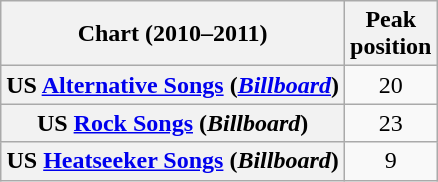<table class="wikitable sortable plainrowheaders" style="text-align:center">
<tr>
<th>Chart (2010–2011)</th>
<th>Peak<br>position</th>
</tr>
<tr>
<th scope="row">US <a href='#'>Alternative Songs</a> (<em><a href='#'>Billboard</a></em>)</th>
<td>20</td>
</tr>
<tr>
<th scope="row">US <a href='#'>Rock Songs</a> (<em>Billboard</em>)</th>
<td>23</td>
</tr>
<tr>
<th scope="row">US <a href='#'>Heatseeker Songs</a> (<em>Billboard</em>)</th>
<td>9</td>
</tr>
</table>
